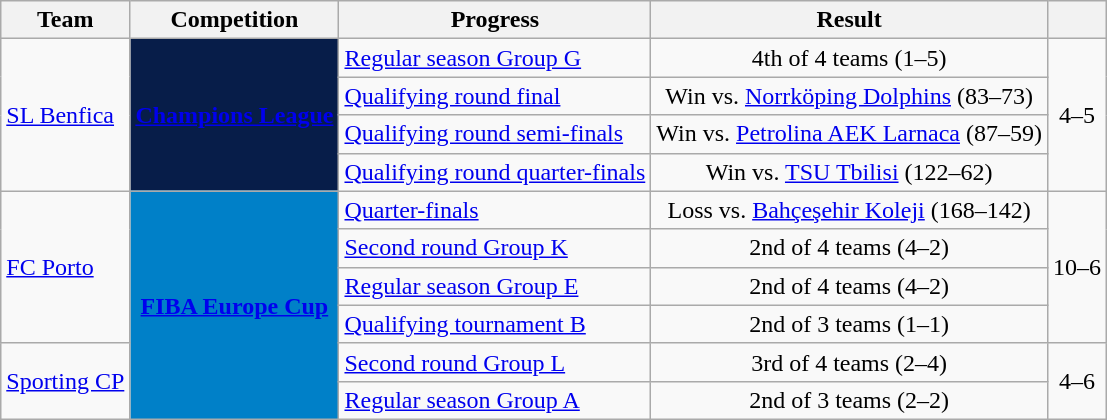<table class="wikitable sortable">
<tr>
<th>Team</th>
<th>Competition</th>
<th>Progress</th>
<th>Result</th>
<th></th>
</tr>
<tr>
<td rowspan="4"><a href='#'>SL Benfica</a></td>
<td rowspan="4" style="background-color:#071D49;color:#D0D3D4;text-align:center"><strong><a href='#'><span>Champions League</span></a></strong></td>
<td><a href='#'>Regular season Group G</a></td>
<td style="text-align:center">4th of 4 teams (1–5)</td>
<td rowspan="4" style="text-align:center">4–5</td>
</tr>
<tr>
<td><a href='#'>Qualifying round final</a></td>
<td style="text-align:center">Win vs.  <a href='#'>Norrköping Dolphins</a> (83–73)</td>
</tr>
<tr>
<td><a href='#'>Qualifying round semi-finals</a></td>
<td style="text-align:center">Win vs.  <a href='#'>Petrolina AEK Larnaca</a> (87–59)</td>
</tr>
<tr>
<td><a href='#'>Qualifying round quarter-finals</a></td>
<td style="text-align:center">Win vs.  <a href='#'>TSU Tbilisi</a> (122–62)</td>
</tr>
<tr>
<td rowspan="4"><a href='#'>FC Porto</a></td>
<td rowspan="6" style="background-color:#0080C8;color:#FFFFFF;text-align:center"><strong><a href='#'><span>FIBA Europe Cup</span></a></strong></td>
<td><a href='#'>Quarter-finals</a></td>
<td style="text-align:center">Loss vs.  <a href='#'>Bahçeşehir Koleji</a> (168–142)</td>
<td rowspan="4" style="text-align:center">10–6</td>
</tr>
<tr>
<td><a href='#'>Second round Group K</a></td>
<td style="text-align:center">2nd of 4 teams (4–2)</td>
</tr>
<tr>
<td><a href='#'>Regular season Group E</a></td>
<td style="text-align:center">2nd of 4 teams (4–2)</td>
</tr>
<tr>
<td><a href='#'>Qualifying tournament B</a></td>
<td style="text-align:center">2nd of 3 teams (1–1)</td>
</tr>
<tr>
<td rowspan="2"><a href='#'>Sporting CP</a></td>
<td><a href='#'>Second round Group L</a></td>
<td style="text-align:center">3rd of 4 teams (2–4)</td>
<td rowspan="2" style="text-align:center">4–6</td>
</tr>
<tr>
<td><a href='#'>Regular season Group A</a></td>
<td style="text-align:center">2nd of 3 teams (2–2)</td>
</tr>
</table>
